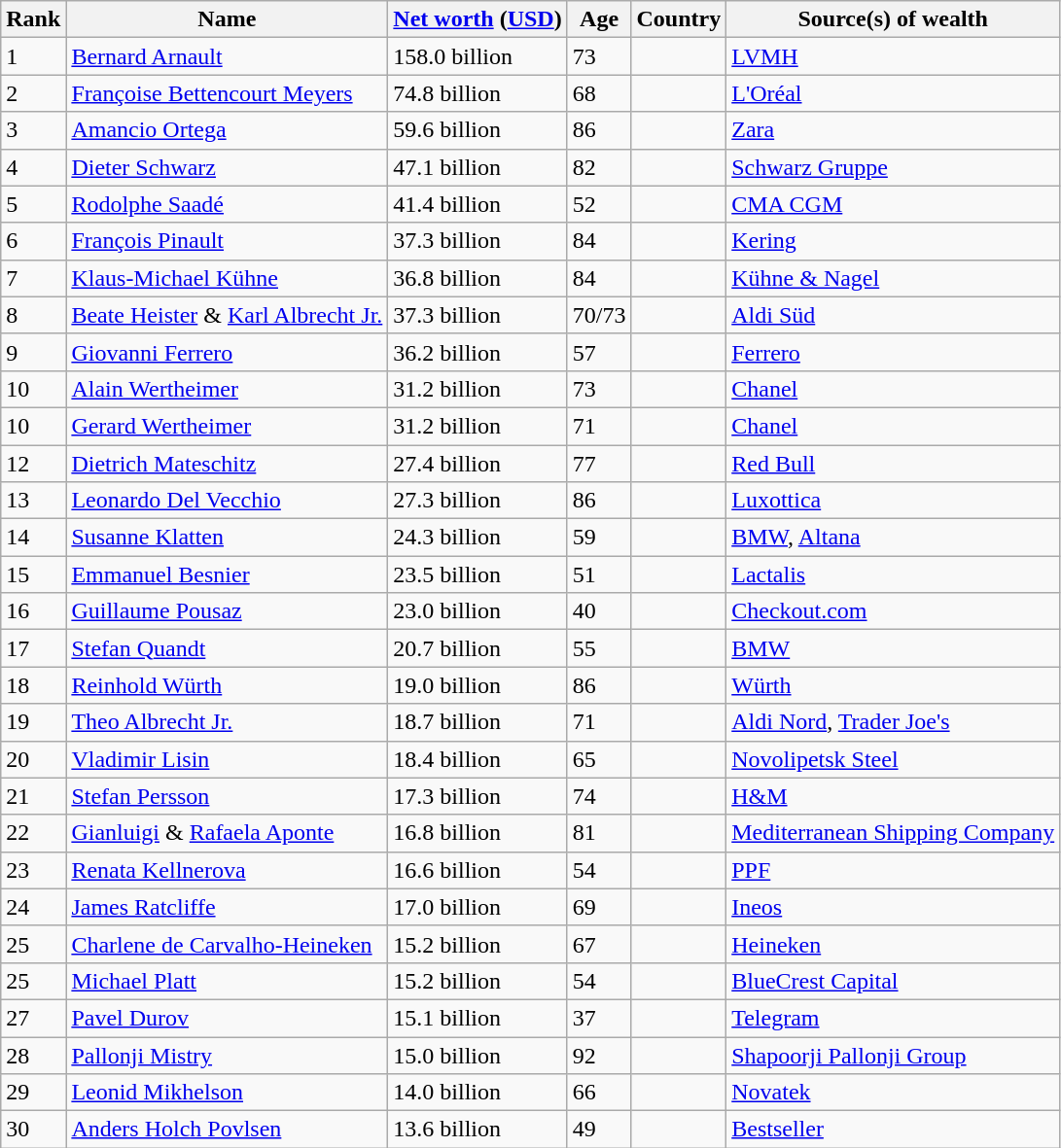<table class="wikitable sortable">
<tr>
<th>Rank</th>
<th>Name</th>
<th><a href='#'>Net worth</a> (<a href='#'>USD</a>)</th>
<th>Age</th>
<th>Country</th>
<th>Source(s) of wealth</th>
</tr>
<tr>
<td>1</td>
<td><a href='#'>Bernard Arnault</a></td>
<td>158.0 billion</td>
<td>73</td>
<td></td>
<td><a href='#'>LVMH</a></td>
</tr>
<tr>
<td>2</td>
<td><a href='#'>Françoise Bettencourt Meyers</a></td>
<td>74.8 billion</td>
<td>68</td>
<td></td>
<td><a href='#'>L'Oréal</a></td>
</tr>
<tr>
<td>3</td>
<td><a href='#'>Amancio Ortega</a></td>
<td>59.6 billion</td>
<td>86</td>
<td></td>
<td><a href='#'>Zara</a></td>
</tr>
<tr>
<td>4</td>
<td><a href='#'>Dieter Schwarz</a></td>
<td>47.1 billion</td>
<td>82</td>
<td></td>
<td><a href='#'>Schwarz Gruppe</a></td>
</tr>
<tr>
<td>5</td>
<td><a href='#'>Rodolphe Saadé</a></td>
<td>41.4 billion</td>
<td>52</td>
<td></td>
<td><a href='#'>CMA CGM</a></td>
</tr>
<tr>
<td>6</td>
<td><a href='#'>François Pinault</a></td>
<td>37.3 billion</td>
<td>84</td>
<td></td>
<td><a href='#'>Kering</a></td>
</tr>
<tr>
<td>7</td>
<td><a href='#'>Klaus-Michael Kühne</a></td>
<td>36.8 billion</td>
<td>84</td>
<td></td>
<td><a href='#'>Kühne & Nagel</a></td>
</tr>
<tr>
<td>8</td>
<td><a href='#'>Beate Heister</a> & <a href='#'>Karl Albrecht Jr.</a></td>
<td>37.3 billion</td>
<td>70/73</td>
<td></td>
<td><a href='#'>Aldi Süd</a></td>
</tr>
<tr>
<td>9</td>
<td><a href='#'>Giovanni Ferrero</a></td>
<td>36.2 billion</td>
<td>57</td>
<td></td>
<td><a href='#'>Ferrero</a></td>
</tr>
<tr>
<td>10</td>
<td><a href='#'>Alain Wertheimer</a></td>
<td>31.2 billion</td>
<td>73</td>
<td></td>
<td><a href='#'>Chanel</a></td>
</tr>
<tr>
<td>10</td>
<td><a href='#'>Gerard Wertheimer</a></td>
<td>31.2 billion</td>
<td>71</td>
<td></td>
<td><a href='#'>Chanel</a></td>
</tr>
<tr>
<td>12</td>
<td><a href='#'>Dietrich Mateschitz</a></td>
<td>27.4 billion</td>
<td>77</td>
<td></td>
<td><a href='#'>Red Bull</a></td>
</tr>
<tr>
<td>13</td>
<td><a href='#'>Leonardo Del Vecchio</a></td>
<td>27.3 billion</td>
<td>86</td>
<td></td>
<td><a href='#'>Luxottica</a></td>
</tr>
<tr>
<td>14</td>
<td><a href='#'>Susanne Klatten</a></td>
<td>24.3 billion</td>
<td>59</td>
<td></td>
<td><a href='#'>BMW</a>, <a href='#'>Altana</a></td>
</tr>
<tr>
<td>15</td>
<td><a href='#'>Emmanuel Besnier</a></td>
<td>23.5 billion</td>
<td>51</td>
<td></td>
<td><a href='#'>Lactalis</a></td>
</tr>
<tr>
<td>16</td>
<td><a href='#'>Guillaume Pousaz</a></td>
<td>23.0 billion</td>
<td>40</td>
<td></td>
<td><a href='#'>Checkout.com</a></td>
</tr>
<tr>
<td>17</td>
<td><a href='#'>Stefan Quandt</a></td>
<td>20.7 billion</td>
<td>55</td>
<td></td>
<td><a href='#'>BMW</a></td>
</tr>
<tr>
<td>18</td>
<td><a href='#'>Reinhold Würth</a></td>
<td>19.0 billion</td>
<td>86</td>
<td></td>
<td><a href='#'>Würth</a></td>
</tr>
<tr>
<td>19</td>
<td><a href='#'>Theo Albrecht Jr.</a></td>
<td>18.7 billion</td>
<td>71</td>
<td></td>
<td><a href='#'>Aldi Nord</a>, <a href='#'>Trader Joe's</a></td>
</tr>
<tr>
<td>20</td>
<td><a href='#'>Vladimir Lisin</a></td>
<td>18.4 billion</td>
<td>65</td>
<td></td>
<td><a href='#'>Novolipetsk Steel</a></td>
</tr>
<tr>
<td>21</td>
<td><a href='#'>Stefan Persson</a></td>
<td>17.3 billion</td>
<td>74</td>
<td></td>
<td><a href='#'>H&M</a></td>
</tr>
<tr>
<td>22</td>
<td><a href='#'>Gianluigi</a> & <a href='#'>Rafaela Aponte</a></td>
<td>16.8 billion</td>
<td>81</td>
<td></td>
<td><a href='#'>Mediterranean Shipping Company</a></td>
</tr>
<tr>
<td>23</td>
<td><a href='#'>Renata Kellnerova</a></td>
<td>16.6 billion</td>
<td>54</td>
<td></td>
<td><a href='#'>PPF</a></td>
</tr>
<tr>
<td>24</td>
<td><a href='#'>James Ratcliffe</a></td>
<td>17.0 billion</td>
<td>69</td>
<td></td>
<td><a href='#'>Ineos</a></td>
</tr>
<tr>
<td>25</td>
<td><a href='#'>Charlene de Carvalho-Heineken</a></td>
<td>15.2 billion</td>
<td>67</td>
<td></td>
<td><a href='#'>Heineken</a></td>
</tr>
<tr>
<td>25</td>
<td><a href='#'>Michael Platt</a></td>
<td>15.2 billion</td>
<td>54</td>
<td></td>
<td><a href='#'>BlueCrest Capital</a></td>
</tr>
<tr>
<td>27</td>
<td><a href='#'>Pavel Durov</a></td>
<td>15.1 billion</td>
<td>37</td>
<td></td>
<td><a href='#'>Telegram</a></td>
</tr>
<tr>
<td>28</td>
<td><a href='#'>Pallonji Mistry</a></td>
<td>15.0 billion</td>
<td>92</td>
<td></td>
<td><a href='#'>Shapoorji Pallonji Group</a></td>
</tr>
<tr>
<td>29</td>
<td><a href='#'>Leonid Mikhelson</a></td>
<td>14.0 billion</td>
<td>66</td>
<td></td>
<td><a href='#'>Novatek</a></td>
</tr>
<tr>
<td>30</td>
<td><a href='#'>Anders Holch Povlsen</a></td>
<td>13.6 billion</td>
<td>49</td>
<td></td>
<td><a href='#'>Bestseller</a></td>
</tr>
</table>
